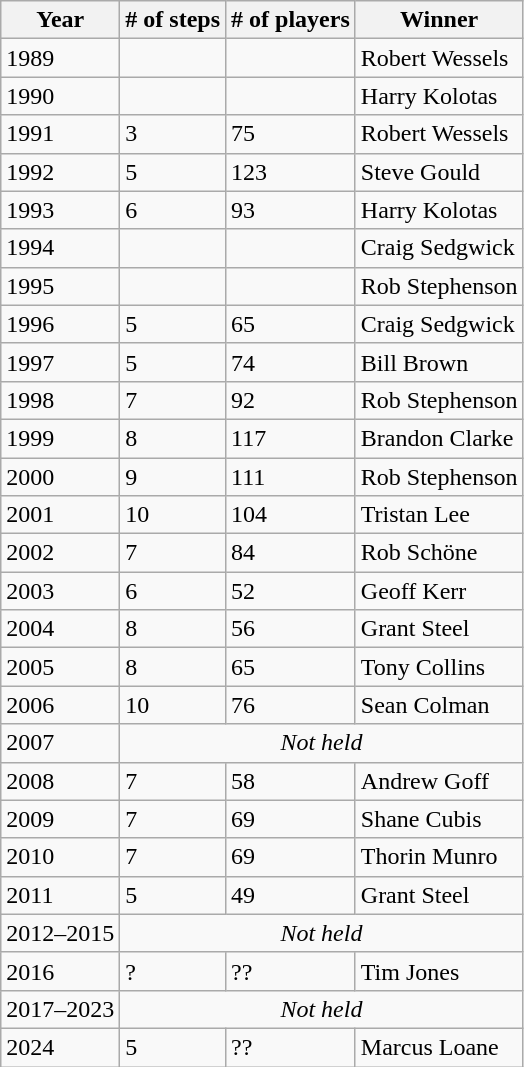<table class="wikitable">
<tr>
<th>Year</th>
<th># of steps</th>
<th># of players</th>
<th>Winner</th>
</tr>
<tr>
<td>1989</td>
<td></td>
<td></td>
<td> Robert Wessels</td>
</tr>
<tr>
<td>1990</td>
<td></td>
<td></td>
<td> Harry Kolotas</td>
</tr>
<tr>
<td>1991</td>
<td>3</td>
<td>75</td>
<td> Robert Wessels</td>
</tr>
<tr>
<td>1992</td>
<td>5</td>
<td>123</td>
<td> Steve Gould</td>
</tr>
<tr>
<td>1993</td>
<td>6</td>
<td>93</td>
<td> Harry Kolotas</td>
</tr>
<tr>
<td>1994</td>
<td></td>
<td></td>
<td> Craig Sedgwick</td>
</tr>
<tr>
<td>1995</td>
<td></td>
<td></td>
<td> Rob Stephenson</td>
</tr>
<tr>
<td>1996</td>
<td>5</td>
<td>65</td>
<td> Craig Sedgwick</td>
</tr>
<tr>
<td>1997</td>
<td>5</td>
<td>74</td>
<td> Bill Brown</td>
</tr>
<tr>
<td>1998</td>
<td>7</td>
<td>92</td>
<td> Rob Stephenson</td>
</tr>
<tr>
<td>1999</td>
<td>8</td>
<td>117</td>
<td> Brandon Clarke</td>
</tr>
<tr>
<td>2000</td>
<td>9</td>
<td>111</td>
<td> Rob Stephenson</td>
</tr>
<tr>
<td>2001</td>
<td>10</td>
<td>104</td>
<td> Tristan Lee</td>
</tr>
<tr>
<td>2002</td>
<td>7</td>
<td>84</td>
<td>  Rob Schöne</td>
</tr>
<tr>
<td>2003</td>
<td>6</td>
<td>52</td>
<td> Geoff Kerr</td>
</tr>
<tr>
<td>2004</td>
<td>8</td>
<td>56</td>
<td> Grant Steel</td>
</tr>
<tr>
<td>2005</td>
<td>8</td>
<td>65</td>
<td> Tony Collins</td>
</tr>
<tr>
<td>2006</td>
<td>10</td>
<td>76</td>
<td> Sean Colman</td>
</tr>
<tr>
<td>2007</td>
<td colspan=3 style="text-align: center;"><em>Not held</em></td>
</tr>
<tr>
<td>2008</td>
<td>7</td>
<td>58</td>
<td> Andrew Goff</td>
</tr>
<tr>
<td>2009</td>
<td>7</td>
<td>69</td>
<td> Shane Cubis</td>
</tr>
<tr>
<td>2010</td>
<td>7</td>
<td>69</td>
<td> Thorin Munro</td>
</tr>
<tr>
<td>2011</td>
<td>5</td>
<td>49</td>
<td> Grant Steel</td>
</tr>
<tr>
<td>2012–2015</td>
<td colspan=3 style="text-align: center;"><em>Not held</em></td>
</tr>
<tr>
<td>2016</td>
<td>?</td>
<td>??</td>
<td> Tim Jones</td>
</tr>
<tr>
<td>2017–2023</td>
<td colspan=3 style="text-align: center;"><em>Not held</em></td>
</tr>
<tr>
<td>2024</td>
<td>5</td>
<td>??</td>
<td> Marcus Loane</td>
</tr>
</table>
